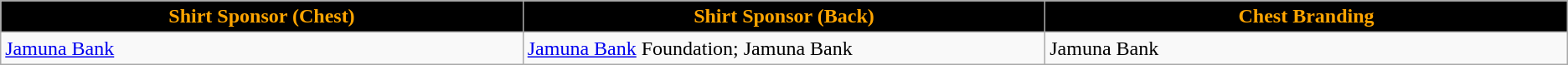<table class="wikitable sortable">
<tr>
<th style="width:13%;background:  black; color: orange;">Shirt Sponsor (Chest)</th>
<th style="width:13%;background: 	black; color: orange;">Shirt Sponsor (Back)</th>
<th style="width:13%;background: 	black ; color: orange;">Chest Branding</th>
</tr>
<tr>
<td><a href='#'>Jamuna Bank</a></td>
<td><a href='#'>Jamuna Bank</a> Foundation; Jamuna Bank</td>
<td>Jamuna Bank</td>
</tr>
</table>
